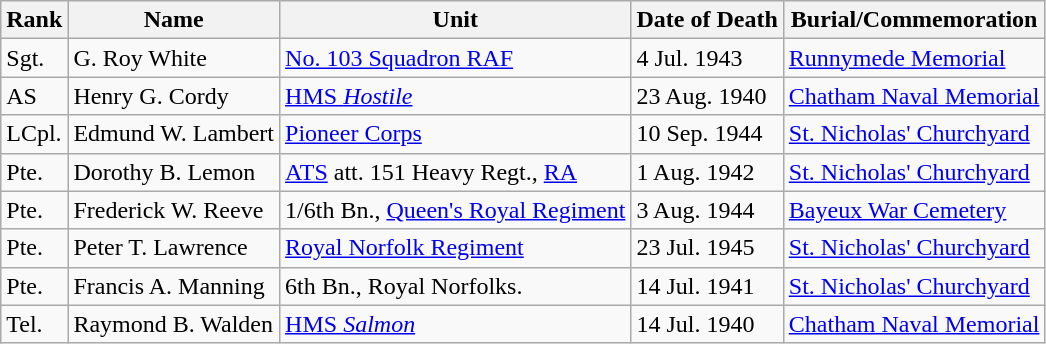<table class="wikitable">
<tr>
<th>Rank</th>
<th>Name</th>
<th>Unit</th>
<th>Date of Death</th>
<th>Burial/Commemoration</th>
</tr>
<tr>
<td>Sgt.</td>
<td>G. Roy White</td>
<td><a href='#'>No. 103 Squadron RAF</a></td>
<td>4 Jul. 1943</td>
<td><a href='#'>Runnymede Memorial</a></td>
</tr>
<tr>
<td>AS</td>
<td>Henry G. Cordy</td>
<td><a href='#'>HMS <em>Hostile</em></a></td>
<td>23 Aug. 1940</td>
<td><a href='#'>Chatham Naval Memorial</a></td>
</tr>
<tr>
<td>LCpl.</td>
<td>Edmund W. Lambert</td>
<td><a href='#'>Pioneer Corps</a></td>
<td>10 Sep. 1944</td>
<td><a href='#'>St. Nicholas' Churchyard</a></td>
</tr>
<tr>
<td>Pte.</td>
<td>Dorothy B. Lemon</td>
<td><a href='#'>ATS</a> att. 151 Heavy Regt., <a href='#'>RA</a></td>
<td>1 Aug. 1942</td>
<td><a href='#'>St. Nicholas' Churchyard</a></td>
</tr>
<tr>
<td>Pte.</td>
<td>Frederick W. Reeve</td>
<td>1/6th Bn., <a href='#'>Queen's Royal Regiment</a></td>
<td>3 Aug. 1944</td>
<td><a href='#'>Bayeux War Cemetery</a></td>
</tr>
<tr>
<td>Pte.</td>
<td>Peter T. Lawrence</td>
<td><a href='#'>Royal Norfolk Regiment</a></td>
<td>23 Jul. 1945</td>
<td><a href='#'>St. Nicholas' Churchyard</a></td>
</tr>
<tr>
<td>Pte.</td>
<td>Francis A. Manning</td>
<td>6th Bn., Royal Norfolks.</td>
<td>14 Jul. 1941</td>
<td><a href='#'>St. Nicholas' Churchyard</a></td>
</tr>
<tr>
<td>Tel.</td>
<td>Raymond B. Walden</td>
<td><a href='#'>HMS <em>Salmon</em></a></td>
<td>14 Jul. 1940</td>
<td><a href='#'>Chatham Naval Memorial</a></td>
</tr>
</table>
